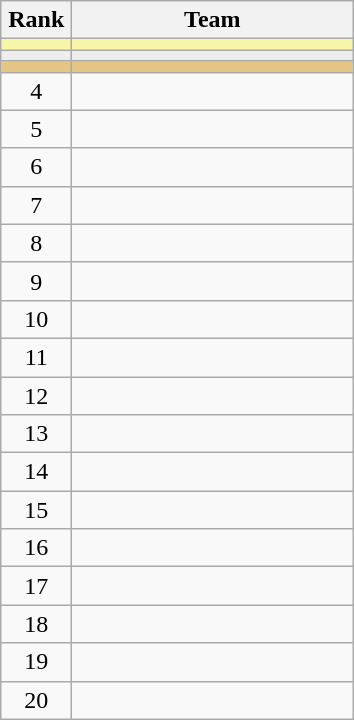<table class="wikitable" style="text-align: center;">
<tr>
<th width=40>Rank</th>
<th width=180>Team</th>
</tr>
<tr align=center bgcolor="#F7F6A8">
<td></td>
<td align="left"></td>
</tr>
<tr align=center bgcolor=ededed>
<td></td>
<td align="left"></td>
</tr>
<tr align=center bgcolor=e5c585>
<td></td>
<td align=left></td>
</tr>
<tr align=center>
<td>4</td>
<td style="text-align:left;"></td>
</tr>
<tr align=center>
<td>5</td>
<td style="text-align:left;"></td>
</tr>
<tr align=center>
<td>6</td>
<td style="text-align:left;"></td>
</tr>
<tr align=center>
<td>7</td>
<td style="text-align:left;"></td>
</tr>
<tr align=center>
<td>8</td>
<td style="text-align:left;"></td>
</tr>
<tr align=center>
<td>9</td>
<td style="text-align:left;"></td>
</tr>
<tr align=center>
<td>10</td>
<td style="text-align:left;"></td>
</tr>
<tr align=center>
<td>11</td>
<td style="text-align:left;"></td>
</tr>
<tr align=center>
<td>12</td>
<td style="text-align:left;"></td>
</tr>
<tr align=center>
<td>13</td>
<td style="text-align:left;"></td>
</tr>
<tr align=center>
<td>14</td>
<td style="text-align:left;"></td>
</tr>
<tr align=center>
<td>15</td>
<td style="text-align:left;"></td>
</tr>
<tr align=center>
<td>16</td>
<td style="text-align:left;"></td>
</tr>
<tr align=center>
<td>17</td>
<td style="text-align:left;"></td>
</tr>
<tr align=center>
<td>18</td>
<td style="text-align:left;"></td>
</tr>
<tr align=center>
<td>19</td>
<td style="text-align:left;"></td>
</tr>
<tr align=center>
<td>20</td>
<td style="text-align:left;"></td>
</tr>
</table>
